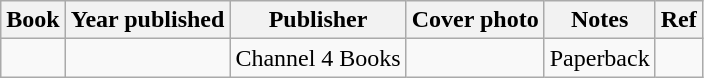<table class="wikitable">
<tr>
<th>Book</th>
<th>Year published</th>
<th>Publisher</th>
<th>Cover photo</th>
<th>Notes</th>
<th>Ref</th>
</tr>
<tr>
<td></td>
<td></td>
<td>Channel 4 Books</td>
<td></td>
<td>Paperback</td>
<td></td>
</tr>
</table>
